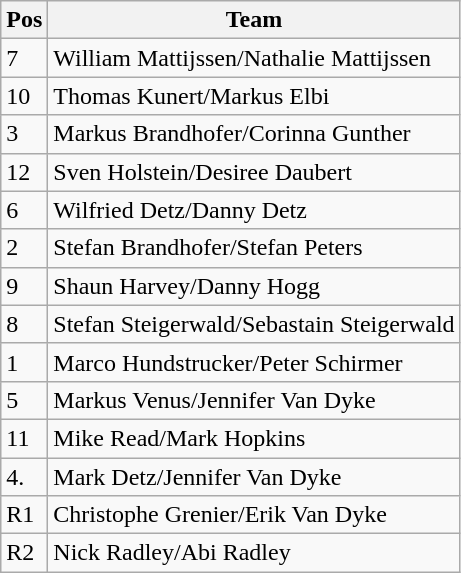<table class="wikitable sortable">
<tr>
<th align="center">Pos</th>
<th align="center">Team</th>
</tr>
<tr>
<td>7</td>
<td>William Mattijssen/Nathalie Mattijssen</td>
</tr>
<tr>
<td>10</td>
<td>Thomas Kunert/Markus Elbi</td>
</tr>
<tr>
<td>3</td>
<td>Markus Brandhofer/Corinna Gunther</td>
</tr>
<tr>
<td>12</td>
<td>Sven Holstein/Desiree Daubert</td>
</tr>
<tr>
<td>6</td>
<td>Wilfried Detz/Danny Detz</td>
</tr>
<tr>
<td>2</td>
<td>Stefan Brandhofer/Stefan Peters</td>
</tr>
<tr>
<td>9</td>
<td>Shaun Harvey/Danny Hogg</td>
</tr>
<tr>
<td>8</td>
<td>Stefan Steigerwald/Sebastain Steigerwald</td>
</tr>
<tr>
<td>1</td>
<td>Marco Hundstrucker/Peter Schirmer</td>
</tr>
<tr>
<td>5</td>
<td>Markus Venus/Jennifer Van Dyke</td>
</tr>
<tr>
<td>11</td>
<td>Mike Read/Mark Hopkins</td>
</tr>
<tr>
<td>4.</td>
<td>Mark Detz/Jennifer Van Dyke</td>
</tr>
<tr>
<td>R1</td>
<td>Christophe Grenier/Erik Van Dyke</td>
</tr>
<tr>
<td>R2</td>
<td>Nick Radley/Abi Radley</td>
</tr>
</table>
